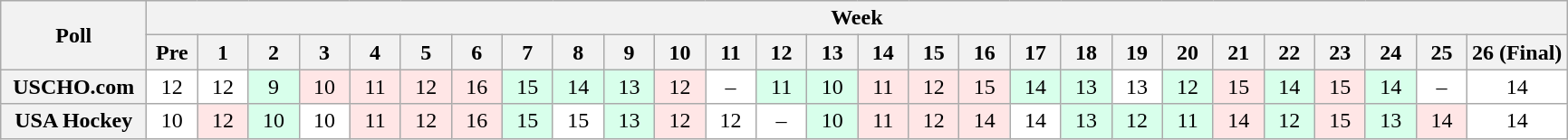<table class="wikitable" style="white-space:nowrap;">
<tr>
<th scope="col" width="100" rowspan="2">Poll</th>
<th colspan="28">Week</th>
</tr>
<tr>
<th scope="col" width="30">Pre</th>
<th scope="col" width="30">1</th>
<th scope="col" width="30">2</th>
<th scope="col" width="30">3</th>
<th scope="col" width="30">4</th>
<th scope="col" width="30">5</th>
<th scope="col" width="30">6</th>
<th scope="col" width="30">7</th>
<th scope="col" width="30">8</th>
<th scope="col" width="30">9</th>
<th scope="col" width="30">10</th>
<th scope="col" width="30">11</th>
<th scope="col" width="30">12</th>
<th scope="col" width="30">13</th>
<th scope="col" width="30">14</th>
<th scope="col" width="30">15</th>
<th scope="col" width="30">16</th>
<th scope="col" width="30">17</th>
<th scope="col" width="30">18</th>
<th scope="col" width="30">19</th>
<th scope="col" width="30">20</th>
<th scope="col" width="30">21</th>
<th scope="col" width="30">22</th>
<th scope="col" width="30">23</th>
<th scope="col" width="30">24</th>
<th scope="col" width="30">25</th>
<th scope="col" width="30">26 (Final)</th>
</tr>
<tr style="text-align:center;">
<th>USCHO.com</th>
<td bgcolor=FFFFFF>12</td>
<td bgcolor=FFFFFF>12</td>
<td bgcolor=D8FFEB>9</td>
<td bgcolor=FFE6E6>10</td>
<td bgcolor=FFE6E6>11</td>
<td bgcolor=FFE6E6>12</td>
<td bgcolor=FFE6E6>16</td>
<td bgcolor=D8FFEB>15</td>
<td bgcolor=D8FFEB>14</td>
<td bgcolor=D8FFEB>13</td>
<td bgcolor=FFE6E6>12</td>
<td bgcolor=FFFFFF>–</td>
<td bgcolor=D8FFEB>11</td>
<td bgcolor=D8FFEB>10</td>
<td bgcolor=FFE6E6>11</td>
<td bgcolor=FFE6E6>12</td>
<td bgcolor=FFE6E6>15</td>
<td bgcolor=D8FFEB>14</td>
<td bgcolor=D8FFEB>13</td>
<td bgcolor=FFFFFF>13</td>
<td bgcolor=D8FFEB>12</td>
<td bgcolor=FFE6E6>15</td>
<td bgcolor=D8FFEB>14</td>
<td bgcolor=FFE6E6>15</td>
<td bgcolor=D8FFEB>14</td>
<td bgcolor=FFFFFF>–</td>
<td bgcolor=FFFFFF>14</td>
</tr>
<tr style="text-align:center;">
<th>USA Hockey</th>
<td bgcolor=FFFFFF>10</td>
<td bgcolor=FFE6E6>12</td>
<td bgcolor=D8FFEB>10</td>
<td bgcolor=FFFFFF>10</td>
<td bgcolor=FFE6E6>11</td>
<td bgcolor=FFE6E6>12</td>
<td bgcolor=FFE6E6>16</td>
<td bgcolor=D8FFEB>15</td>
<td bgcolor=FFFFFF>15</td>
<td bgcolor=D8FFEB>13</td>
<td bgcolor=FFE6E6>12</td>
<td bgcolor=FFFFFF>12</td>
<td bgcolor=FFFFFF>–</td>
<td bgcolor=D8FFEB>10</td>
<td bgcolor=FFE6E6>11</td>
<td bgcolor=FFE6E6>12</td>
<td bgcolor=FFE6E6>14</td>
<td bgcolor=FFFFFF>14</td>
<td bgcolor=D8FFEB>13</td>
<td bgcolor=D8FFEB>12</td>
<td bgcolor=D8FFEB>11</td>
<td bgcolor=FFE6E6>14</td>
<td bgcolor=D8FFEB>12</td>
<td bgcolor=FFE6E6>15</td>
<td bgcolor=D8FFEB>13</td>
<td bgcolor=FFE6E6>14</td>
<td bgcolor=FFFFFF>14</td>
</tr>
</table>
